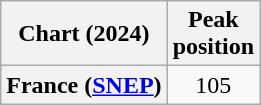<table class="wikitable sortable plainrowheaders" style="text-align:center">
<tr>
<th scope="col">Chart (2024)</th>
<th scope="col">Peak<br>position</th>
</tr>
<tr>
<th scope="row">France (<a href='#'>SNEP</a>)</th>
<td>105</td>
</tr>
</table>
